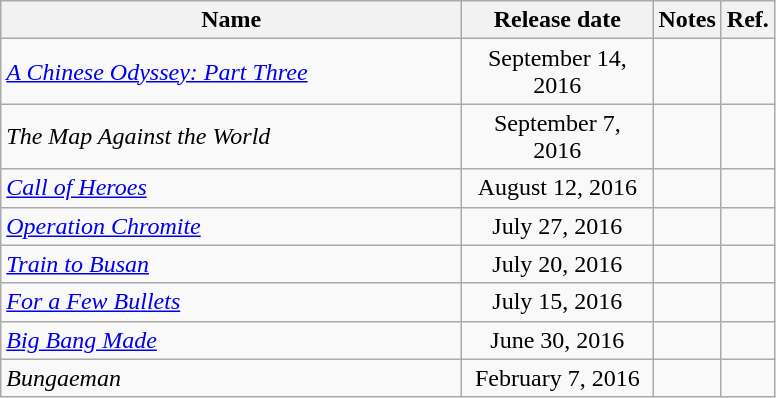<table class="wikitable sortable collapsible">
<tr>
<th scope="col" style="width:300px;">Name</th>
<th scope="col" style="width:120px;">Release date</th>
<th scope="col" class="unsortable">Notes</th>
<th scope="col" class="unsortable">Ref.</th>
</tr>
<tr>
<td><em><a href='#'>A Chinese Odyssey: Part Three</a></em></td>
<td align="center">September 14, 2016</td>
<td></td>
<td></td>
</tr>
<tr>
<td><em>The Map Against the World</em></td>
<td align="center">September 7, 2016</td>
<td></td>
<td></td>
</tr>
<tr>
<td><em><a href='#'>Call of Heroes</a></em></td>
<td align="center">August 12, 2016</td>
<td></td>
<td></td>
</tr>
<tr>
<td><em><a href='#'>Operation Chromite</a></em></td>
<td align="center">July 27, 2016</td>
<td></td>
<td></td>
</tr>
<tr>
<td><em><a href='#'>Train to Busan</a></em></td>
<td align="center">July 20, 2016</td>
<td></td>
<td></td>
</tr>
<tr>
<td><em><a href='#'>For a Few Bullets</a></em></td>
<td align="center">July 15, 2016</td>
<td></td>
<td></td>
</tr>
<tr>
<td><em><a href='#'>Big Bang Made</a></em></td>
<td align="center">June 30, 2016</td>
<td></td>
<td></td>
</tr>
<tr>
<td><em>Bungaeman</em></td>
<td align="center">February 7, 2016</td>
<td></td>
<td></td>
</tr>
</table>
